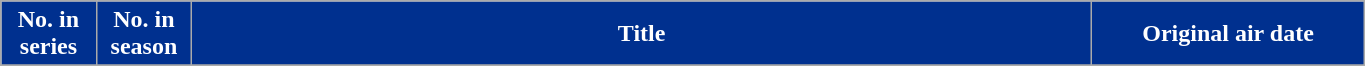<table class="wikitable plainrowheaders" style="width:72%;">
<tr>
<th scope="col" style="background-color:#00308F; color: #FFFFFF;" width=7%>No. in<br>series</th>
<th scope="col" style="background-color:#00308F; color: #FFFFFF;" width=7%>No. in<br>season</th>
<th scope="col" style="background-color:#00308F; color: #FFFFFF;">Title</th>
<th scope="col" style="background-color:#00308F; color: #FFFFFF;" width=20%>Original air date</th>
</tr>
<tr>
</tr>
</table>
